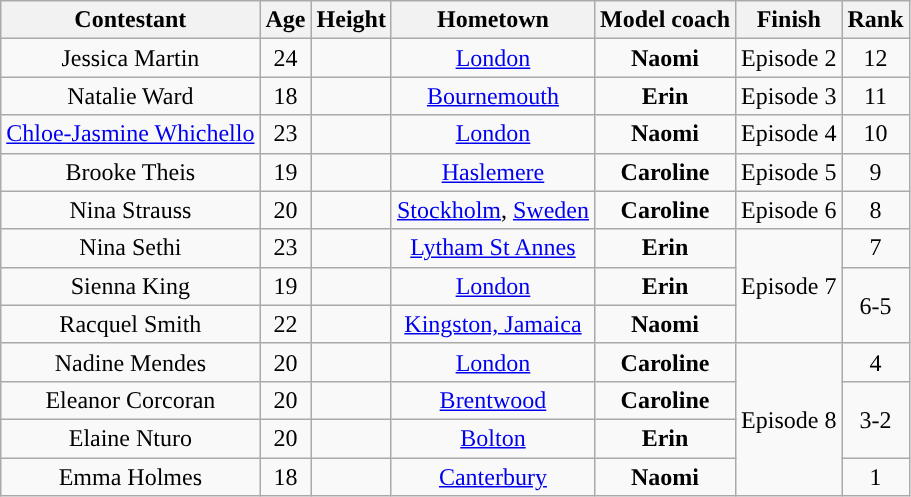<table class="wikitable sortable" style="text-align:center;">
<tr>
<th>Contestant</th>
<th>Age</th>
<th>Height</th>
<th>Hometown</th>
<th>Model coach</th>
<th>Finish</th>
<th>Rank</th>
</tr>
<tr>
<td>Jessica Martin</td>
<td>24</td>
<td></td>
<td><a href='#'>London</a></td>
<td><strong><span>Naomi</span></strong></td>
<td>Episode 2</td>
<td>12</td>
</tr>
<tr>
<td>Natalie Ward</td>
<td>18</td>
<td></td>
<td><a href='#'>Bournemouth</a></td>
<td><strong><span>Erin</span></strong></td>
<td>Episode 3</td>
<td>11</td>
</tr>
<tr>
<td><a href='#'>Chloe-Jasmine Whichello</a></td>
<td>23</td>
<td></td>
<td><a href='#'>London</a></td>
<td><strong><span>Naomi</span></strong></td>
<td>Episode 4</td>
<td>10</td>
</tr>
<tr>
<td>Brooke Theis</td>
<td>19</td>
<td></td>
<td><a href='#'>Haslemere</a></td>
<td><strong><span>Caroline</span></strong></td>
<td>Episode 5</td>
<td>9</td>
</tr>
<tr>
<td>Nina Strauss</td>
<td>20</td>
<td></td>
<td><a href='#'>Stockholm</a>, <a href='#'>Sweden</a></td>
<td><strong><span>Caroline</span></strong></td>
<td>Episode 6</td>
<td>8</td>
</tr>
<tr>
<td>Nina Sethi</td>
<td>23</td>
<td></td>
<td><a href='#'>Lytham St Annes</a></td>
<td><strong><span>Erin</span></strong></td>
<td rowspan="3">Episode 7</td>
<td>7</td>
</tr>
<tr>
<td>Sienna King</td>
<td>19</td>
<td></td>
<td><a href='#'>London</a></td>
<td><strong><span>Erin</span></strong></td>
<td rowspan="2">6-5</td>
</tr>
<tr>
<td>Racquel Smith</td>
<td>22</td>
<td></td>
<td><a href='#'>Kingston, Jamaica</a></td>
<td><strong><span>Naomi</span></strong></td>
</tr>
<tr>
<td>Nadine Mendes</td>
<td>20</td>
<td></td>
<td><a href='#'>London</a></td>
<td><strong><span>Caroline</span></strong></td>
<td rowspan="4">Episode 8</td>
<td>4</td>
</tr>
<tr>
<td>Eleanor Corcoran</td>
<td>20</td>
<td></td>
<td><a href='#'>Brentwood</a></td>
<td><strong><span>Caroline</span></strong></td>
<td rowspan="2">3-2</td>
</tr>
<tr>
<td>Elaine Nturo</td>
<td>20</td>
<td></td>
<td><a href='#'>Bolton</a></td>
<td><strong><span>Erin</span></strong></td>
</tr>
<tr>
<td>Emma Holmes</td>
<td>18</td>
<td></td>
<td><a href='#'>Canterbury</a></td>
<td><strong><span>Naomi</span></strong></td>
<td>1</td>
</tr>
</table>
